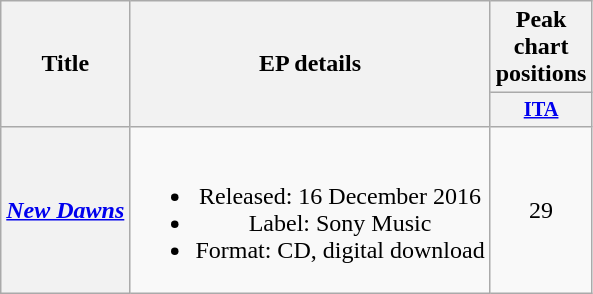<table class="wikitable plainrowheaders" style="text-align:center;">
<tr>
<th scope="col" rowspan="2">Title</th>
<th scope="col" rowspan="2">EP details</th>
<th scope="col">Peak chart positions</th>
</tr>
<tr>
<th scope="col" style="width:3em;font-size:85%;"><a href='#'>ITA</a><br></th>
</tr>
<tr>
<th scope="row"><em><a href='#'>New Dawns</a></em></th>
<td><br><ul><li>Released: 16 December 2016</li><li>Label: Sony Music</li><li>Format: CD, digital download</li></ul></td>
<td>29<br></td>
</tr>
</table>
